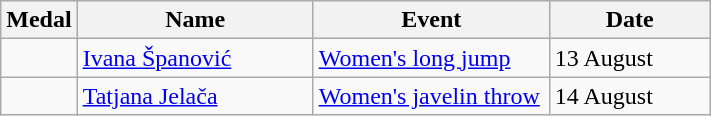<table class="wikitable sortable" style="font-size:100%">
<tr>
<th>Medal</th>
<th width=150>Name</th>
<th width=150>Event</th>
<th width=100>Date</th>
</tr>
<tr>
<td></td>
<td><a href='#'>Ivana Španović</a></td>
<td><a href='#'>Women's long jump</a></td>
<td>13 August</td>
</tr>
<tr>
<td></td>
<td><a href='#'>Tatjana Jelača</a></td>
<td><a href='#'>Women's javelin throw</a></td>
<td>14 August</td>
</tr>
</table>
